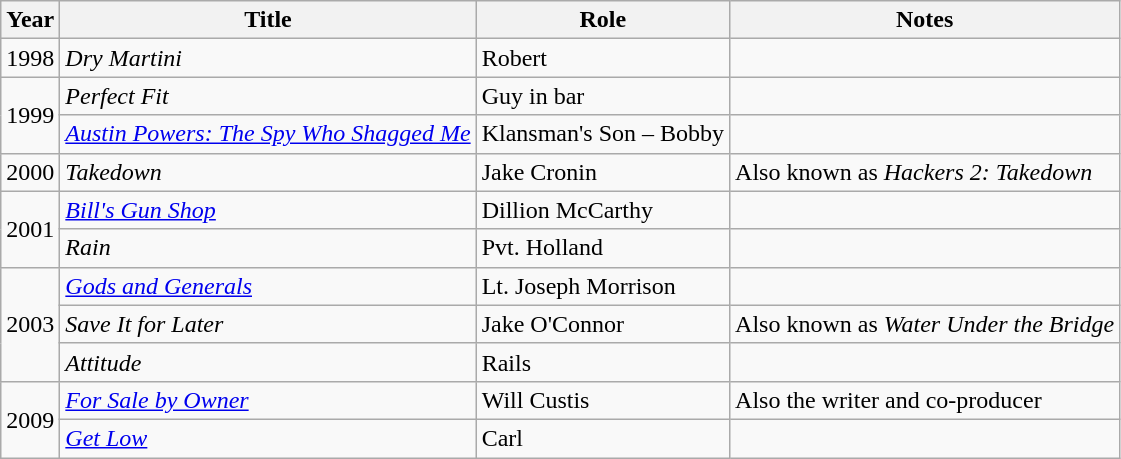<table class="wikitable">
<tr>
<th>Year</th>
<th>Title</th>
<th>Role</th>
<th>Notes</th>
</tr>
<tr>
<td>1998</td>
<td><em>Dry Martini</em></td>
<td>Robert</td>
<td></td>
</tr>
<tr>
<td rowspan=2>1999</td>
<td><em>Perfect Fit</em></td>
<td>Guy in bar</td>
<td></td>
</tr>
<tr>
<td><em><a href='#'>Austin Powers: The Spy Who Shagged Me</a></em></td>
<td>Klansman's Son – Bobby</td>
<td></td>
</tr>
<tr>
<td>2000</td>
<td><em>Takedown</em></td>
<td>Jake Cronin</td>
<td>Also known as <em>Hackers 2: Takedown</em></td>
</tr>
<tr>
<td rowspan=2>2001</td>
<td><em><a href='#'>Bill's Gun Shop</a></em></td>
<td>Dillion McCarthy</td>
<td></td>
</tr>
<tr>
<td><em>Rain</em></td>
<td>Pvt. Holland</td>
<td></td>
</tr>
<tr>
<td rowspan=3>2003</td>
<td><em><a href='#'>Gods and Generals</a></em></td>
<td>Lt. Joseph Morrison</td>
<td></td>
</tr>
<tr>
<td><em>Save It for Later</em></td>
<td>Jake O'Connor</td>
<td>Also known as <em>Water Under the Bridge</em></td>
</tr>
<tr>
<td><em>Attitude</em></td>
<td>Rails</td>
<td></td>
</tr>
<tr>
<td rowspan=2>2009</td>
<td><em><a href='#'>For Sale by Owner</a></em></td>
<td>Will Custis</td>
<td>Also the writer and co-producer</td>
</tr>
<tr>
<td><em><a href='#'>Get Low</a></em></td>
<td>Carl</td>
<td></td>
</tr>
</table>
